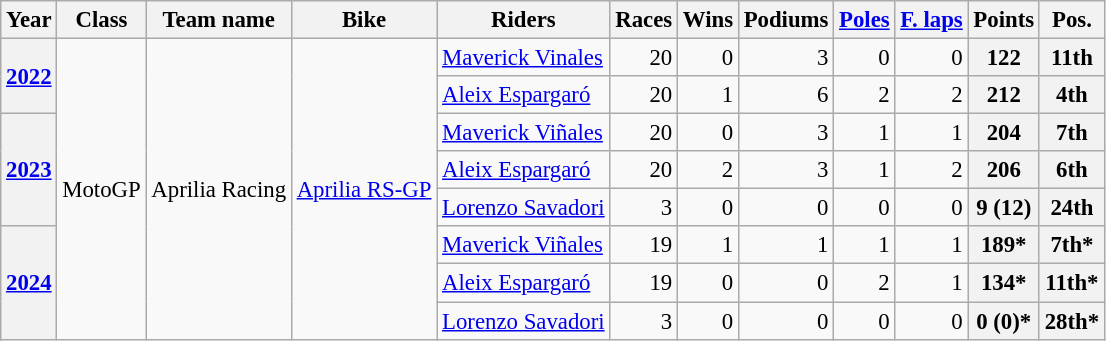<table class="wikitable" style="text-align:right; font-size:95%">
<tr>
<th scope="col">Year</th>
<th scope="col">Class</th>
<th scope="col">Team name</th>
<th scope="col">Bike</th>
<th scope="col">Riders</th>
<th scope="col">Races</th>
<th scope="col">Wins</th>
<th scope="col">Podiums</th>
<th scope="col"><a href='#'>Poles</a></th>
<th scope="col"><a href='#'>F. laps</a></th>
<th scope="col">Points</th>
<th scope="col">Pos.</th>
</tr>
<tr>
<th rowspan=2><a href='#'>2022</a></th>
<td rowspan="8">MotoGP</td>
<td rowspan="8">Aprilia Racing</td>
<td rowspan="8" align="left"><a href='#'>Aprilia RS-GP</a></td>
<td align=left> <a href='#'>Maverick Vinales</a></td>
<td>20</td>
<td>0</td>
<td>3</td>
<td>0</td>
<td>0</td>
<th>122</th>
<th>11th</th>
</tr>
<tr>
<td align=left> <a href='#'>Aleix Espargaró</a></td>
<td>20</td>
<td>1</td>
<td>6</td>
<td>2</td>
<td>2</td>
<th>212</th>
<th>4th</th>
</tr>
<tr>
<th rowspan=3><a href='#'>2023</a></th>
<td align=left> <a href='#'>Maverick Viñales</a></td>
<td>20</td>
<td>0</td>
<td>3</td>
<td>1</td>
<td>1</td>
<th>204</th>
<th>7th</th>
</tr>
<tr>
<td align=left> <a href='#'>Aleix Espargaró</a></td>
<td>20</td>
<td>2</td>
<td>3</td>
<td>1</td>
<td>2</td>
<th>206</th>
<th>6th</th>
</tr>
<tr>
<td align=left> <a href='#'>Lorenzo Savadori</a></td>
<td>3</td>
<td>0</td>
<td>0</td>
<td>0</td>
<td>0</td>
<th>9 (12)</th>
<th>24th</th>
</tr>
<tr>
<th rowspan=3><a href='#'>2024</a></th>
<td align=left> <a href='#'>Maverick Viñales</a></td>
<td>19</td>
<td>1</td>
<td>1</td>
<td>1</td>
<td>1</td>
<th>189*</th>
<th>7th*</th>
</tr>
<tr>
<td align=left> <a href='#'>Aleix Espargaró</a></td>
<td>19</td>
<td>0</td>
<td>0</td>
<td>2</td>
<td>1</td>
<th>134*</th>
<th>11th*</th>
</tr>
<tr>
<td align=left> <a href='#'>Lorenzo Savadori</a></td>
<td>3</td>
<td>0</td>
<td>0</td>
<td>0</td>
<td>0</td>
<th>0 (0)*</th>
<th>28th*</th>
</tr>
</table>
